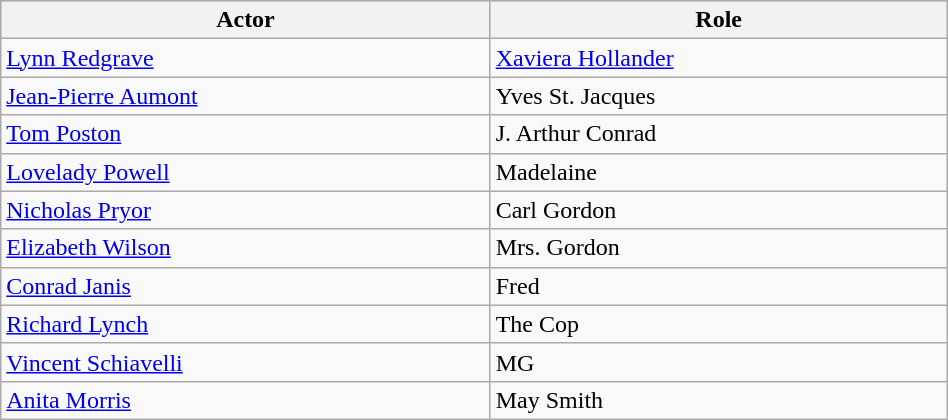<table class="wikitable" width="50%">
<tr bgcolor="#CCCCCC">
<th>Actor</th>
<th>Role</th>
</tr>
<tr>
<td><a href='#'>Lynn Redgrave</a></td>
<td><a href='#'>Xaviera Hollander</a></td>
</tr>
<tr>
<td><a href='#'>Jean-Pierre Aumont</a></td>
<td>Yves St. Jacques</td>
</tr>
<tr>
<td><a href='#'>Tom Poston</a></td>
<td>J. Arthur Conrad</td>
</tr>
<tr>
<td><a href='#'>Lovelady Powell</a></td>
<td>Madelaine</td>
</tr>
<tr>
<td><a href='#'>Nicholas Pryor</a></td>
<td>Carl Gordon</td>
</tr>
<tr>
<td><a href='#'>Elizabeth Wilson</a></td>
<td>Mrs. Gordon</td>
</tr>
<tr>
<td><a href='#'>Conrad Janis</a></td>
<td>Fred</td>
</tr>
<tr>
<td><a href='#'>Richard Lynch</a></td>
<td>The Cop</td>
</tr>
<tr>
<td><a href='#'>Vincent Schiavelli</a></td>
<td>MG</td>
</tr>
<tr>
<td><a href='#'>Anita Morris</a></td>
<td>May Smith</td>
</tr>
</table>
